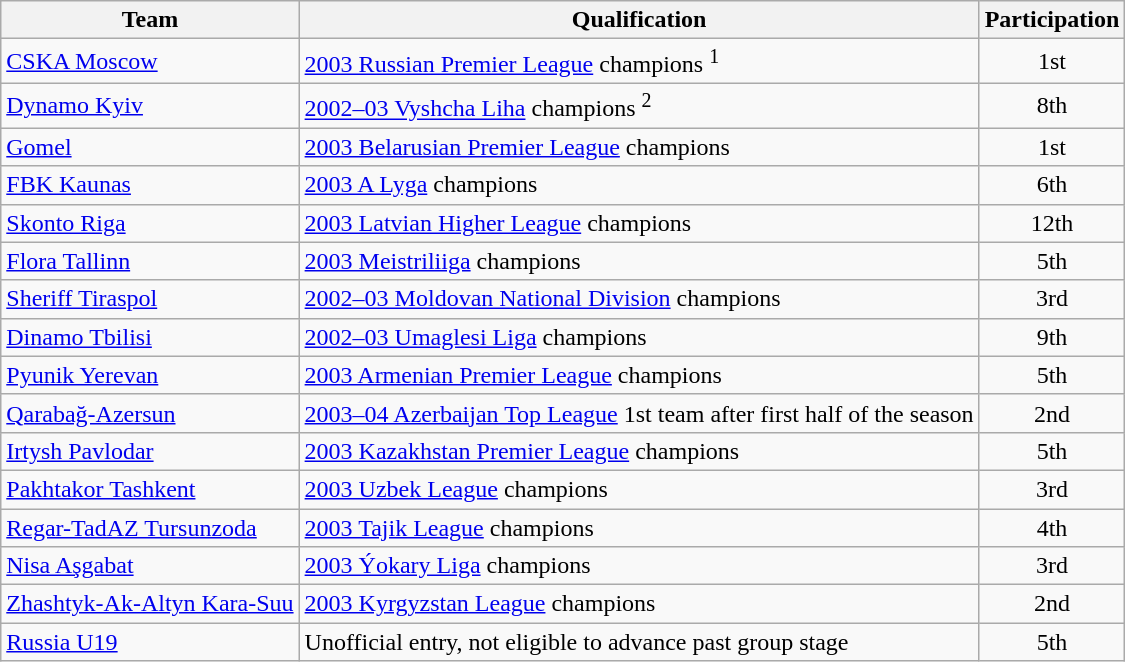<table class="wikitable">
<tr>
<th>Team</th>
<th>Qualification</th>
<th>Participation</th>
</tr>
<tr>
<td> <a href='#'>CSKA Moscow</a></td>
<td><a href='#'>2003 Russian Premier League</a> champions <sup>1</sup></td>
<td align=center>1st</td>
</tr>
<tr>
<td> <a href='#'>Dynamo Kyiv</a></td>
<td><a href='#'>2002–03 Vyshcha Liha</a> champions <sup>2</sup></td>
<td align=center>8th</td>
</tr>
<tr>
<td> <a href='#'>Gomel</a></td>
<td><a href='#'>2003 Belarusian Premier League</a> champions</td>
<td align=center>1st</td>
</tr>
<tr>
<td> <a href='#'>FBK Kaunas</a></td>
<td><a href='#'>2003 A Lyga</a> champions</td>
<td align=center>6th</td>
</tr>
<tr>
<td> <a href='#'>Skonto Riga</a></td>
<td><a href='#'>2003 Latvian Higher League</a> champions</td>
<td align=center>12th</td>
</tr>
<tr>
<td> <a href='#'>Flora Tallinn</a></td>
<td><a href='#'>2003 Meistriliiga</a> champions</td>
<td align=center>5th</td>
</tr>
<tr>
<td> <a href='#'>Sheriff Tiraspol</a></td>
<td><a href='#'>2002–03 Moldovan National Division</a> champions</td>
<td align=center>3rd</td>
</tr>
<tr>
<td> <a href='#'>Dinamo Tbilisi</a></td>
<td><a href='#'>2002–03 Umaglesi Liga</a> champions</td>
<td align=center>9th</td>
</tr>
<tr>
<td> <a href='#'>Pyunik Yerevan</a></td>
<td><a href='#'>2003 Armenian Premier League</a> champions</td>
<td align=center>5th</td>
</tr>
<tr>
<td> <a href='#'>Qarabağ-Azersun</a></td>
<td><a href='#'>2003–04 Azerbaijan Top League</a> 1st team after first half of the season</td>
<td align=center>2nd</td>
</tr>
<tr>
<td> <a href='#'>Irtysh Pavlodar</a></td>
<td><a href='#'>2003 Kazakhstan Premier League</a> champions</td>
<td align=center>5th</td>
</tr>
<tr>
<td> <a href='#'>Pakhtakor Tashkent</a></td>
<td><a href='#'>2003 Uzbek League</a> champions</td>
<td align=center>3rd</td>
</tr>
<tr>
<td> <a href='#'>Regar-TadAZ Tursunzoda</a></td>
<td><a href='#'>2003 Tajik League</a> champions</td>
<td align=center>4th</td>
</tr>
<tr>
<td> <a href='#'>Nisa Aşgabat</a></td>
<td><a href='#'>2003 Ýokary Liga</a> champions</td>
<td align=center>3rd</td>
</tr>
<tr>
<td> <a href='#'>Zhashtyk-Ak-Altyn Kara-Suu</a></td>
<td><a href='#'>2003 Kyrgyzstan League</a> champions</td>
<td align=center>2nd</td>
</tr>
<tr>
<td> <a href='#'>Russia U19</a></td>
<td>Unofficial entry, not eligible to advance past group stage</td>
<td align=center>5th</td>
</tr>
</table>
